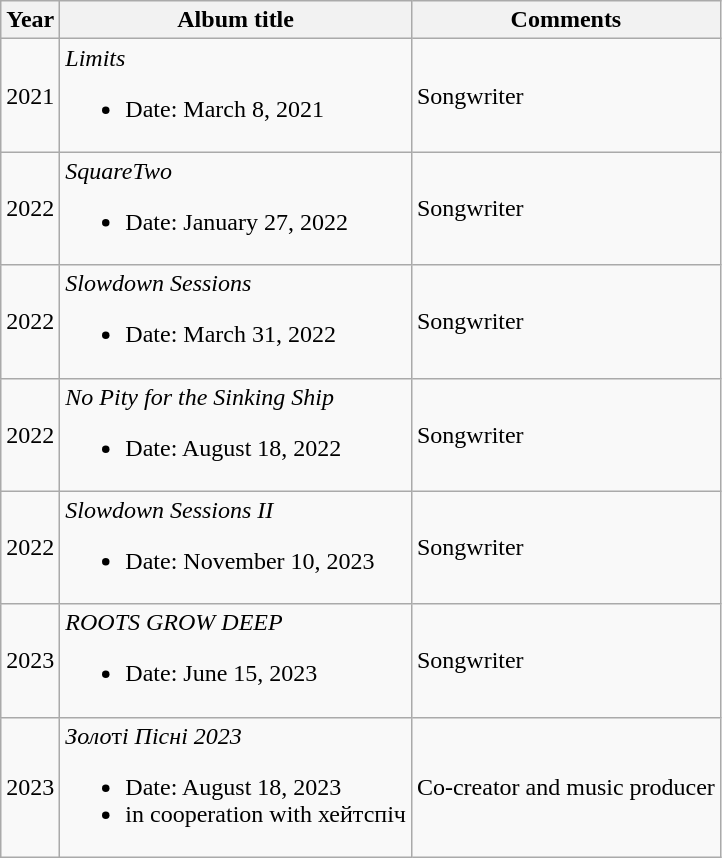<table class="wikitable">
<tr>
<th>Year</th>
<th>Album title</th>
<th>Comments</th>
</tr>
<tr>
<td>2021</td>
<td><em>Limits</em><br><ul><li>Date: March 8, 2021</li></ul></td>
<td>Songwriter</td>
</tr>
<tr>
<td>2022</td>
<td><em>SquareTwo</em><br><ul><li>Date: January 27, 2022</li></ul></td>
<td>Songwriter</td>
</tr>
<tr>
<td>2022</td>
<td><em>Slowdown Sessions</em><br><ul><li>Date: March 31, 2022</li></ul></td>
<td>Songwriter</td>
</tr>
<tr>
<td>2022</td>
<td><em>No Pity for the Sinking Ship</em><br><ul><li>Date: August 18, 2022</li></ul></td>
<td>Songwriter</td>
</tr>
<tr>
<td>2022</td>
<td><em>Slowdown Sessions II</em><br><ul><li>Date: November 10, 2023</li></ul></td>
<td>Songwriter</td>
</tr>
<tr>
<td>2023</td>
<td><em>ROOTS GROW DEEP</em><br><ul><li>Date: June 15, 2023</li></ul></td>
<td>Songwriter</td>
</tr>
<tr>
<td>2023</td>
<td><em>Золо</em>т<em>і</em> <em>Пісні 2023</em><br><ul><li>Date: August 18, 2023</li><li>in cooperation with хейтспіч</li></ul></td>
<td>Co-creator and music producer</td>
</tr>
</table>
